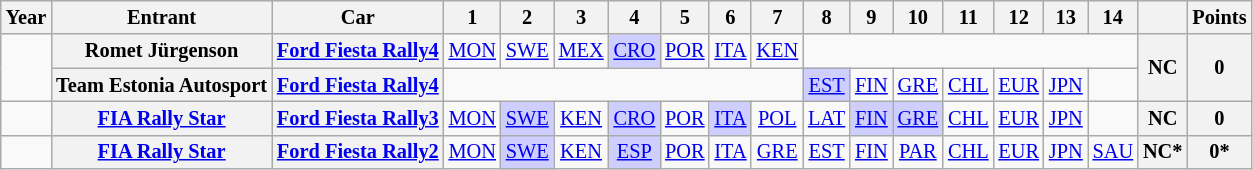<table class="wikitable" style="text-align:center; font-size:85%;">
<tr>
<th>Year</th>
<th>Entrant</th>
<th>Car</th>
<th>1</th>
<th>2</th>
<th>3</th>
<th>4</th>
<th>5</th>
<th>6</th>
<th>7</th>
<th>8</th>
<th>9</th>
<th>10</th>
<th>11</th>
<th>12</th>
<th>13</th>
<th>14</th>
<th></th>
<th>Points</th>
</tr>
<tr>
<td rowspan="2"></td>
<th nowrap>Romet Jürgenson</th>
<th nowrap><a href='#'>Ford Fiesta Rally4</a></th>
<td><a href='#'>MON</a></td>
<td><a href='#'>SWE</a></td>
<td><a href='#'>MEX</a></td>
<td style="background:#CFCFFF"><a href='#'>CRO</a><br></td>
<td><a href='#'>POR</a></td>
<td><a href='#'>ITA</a></td>
<td><a href='#'>KEN</a></td>
<td colspan=7></td>
<th rowspan="2">NC</th>
<th rowspan="2">0</th>
</tr>
<tr>
<th nowrap>Team Estonia Autosport</th>
<th nowrap><a href='#'>Ford Fiesta Rally4</a></th>
<td colspan=7></td>
<td style="background:#CFCFFF"><a href='#'>EST</a><br></td>
<td><a href='#'>FIN</a></td>
<td><a href='#'>GRE</a></td>
<td><a href='#'>CHL</a></td>
<td><a href='#'>EUR</a></td>
<td><a href='#'>JPN</a></td>
<td></td>
</tr>
<tr>
<td></td>
<th nowrap><a href='#'>FIA Rally Star</a></th>
<th nowrap><a href='#'>Ford Fiesta Rally3</a></th>
<td><a href='#'>MON</a></td>
<td style="background:#CFCFFF;"><a href='#'>SWE</a><br></td>
<td><a href='#'>KEN</a></td>
<td style="background:#CFCFFF"><a href='#'>CRO</a><br></td>
<td><a href='#'>POR</a></td>
<td style="background:#CFCFFF"><a href='#'>ITA</a><br></td>
<td><a href='#'>POL</a></td>
<td><a href='#'>LAT</a></td>
<td style="background:#CFCFFF;"><a href='#'>FIN</a><br></td>
<td style="background:#CFCFFF"><a href='#'>GRE</a><br></td>
<td><a href='#'>CHL</a></td>
<td><a href='#'>EUR</a></td>
<td><a href='#'>JPN</a></td>
<td></td>
<th>NC</th>
<th>0</th>
</tr>
<tr>
<td></td>
<th nowrap><a href='#'>FIA Rally Star</a></th>
<th nowrap><a href='#'>Ford Fiesta Rally2</a></th>
<td><a href='#'>MON</a></td>
<td style="background:#CFCFFF;"><a href='#'>SWE</a><br></td>
<td><a href='#'>KEN</a></td>
<td style="background:#CFCFFF;"><a href='#'>ESP</a><br></td>
<td><a href='#'>POR</a></td>
<td><a href='#'>ITA</a></td>
<td><a href='#'>GRE</a></td>
<td><a href='#'>EST</a></td>
<td><a href='#'>FIN</a></td>
<td><a href='#'>PAR</a></td>
<td><a href='#'>CHL</a></td>
<td><a href='#'>EUR</a></td>
<td><a href='#'>JPN</a></td>
<td><a href='#'>SAU</a></td>
<th>NC*</th>
<th>0*</th>
</tr>
</table>
